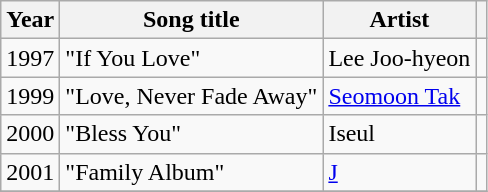<table class="wikitable sortable">
<tr>
<th scope="col">Year</th>
<th scope="col">Song title</th>
<th scope="col">Artist</th>
<th scope="col" class="unsortable"></th>
</tr>
<tr>
<td>1997</td>
<td>"If You Love" </td>
<td>Lee Joo-hyeon</td>
<td></td>
</tr>
<tr>
<td>1999</td>
<td>"Love, Never Fade Away" </td>
<td><a href='#'>Seomoon Tak</a></td>
<td></td>
</tr>
<tr>
<td>2000</td>
<td>"Bless You" </td>
<td>Iseul</td>
<td></td>
</tr>
<tr>
<td>2001</td>
<td>"Family Album" </td>
<td><a href='#'>J</a></td>
<td></td>
</tr>
<tr>
</tr>
</table>
